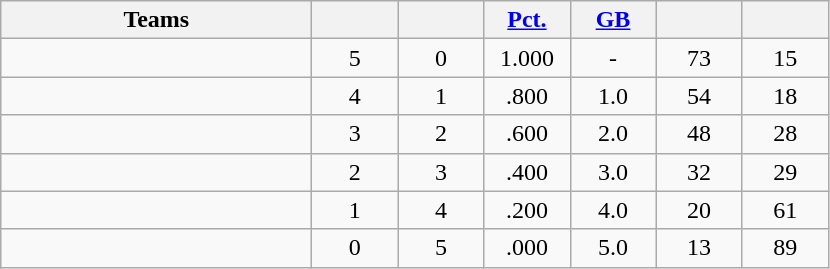<table class="wikitable" style="text-align:center;">
<tr>
<th width=200px>Teams</th>
<th width=50px></th>
<th width=50px></th>
<th width=50px><a href='#'>Pct.</a></th>
<th width=50px><a href='#'>GB</a></th>
<th width=50px></th>
<th width=50px></th>
</tr>
<tr style="background-color:">
<td align=left></td>
<td>5</td>
<td>0</td>
<td>1.000</td>
<td>-</td>
<td>73</td>
<td>15</td>
</tr>
<tr style="background-color:">
<td align=left></td>
<td>4</td>
<td>1</td>
<td>.800</td>
<td>1.0</td>
<td>54</td>
<td>18</td>
</tr>
<tr style="background-color:">
<td align=left></td>
<td>3</td>
<td>2</td>
<td>.600</td>
<td>2.0</td>
<td>48</td>
<td>28</td>
</tr>
<tr style="background-color:">
<td align=left></td>
<td>2</td>
<td>3</td>
<td>.400</td>
<td>3.0</td>
<td>32</td>
<td>29</td>
</tr>
<tr style="background-color:">
<td align=left></td>
<td>1</td>
<td>4</td>
<td>.200</td>
<td>4.0</td>
<td>20</td>
<td>61</td>
</tr>
<tr style="background-color:">
<td align=left></td>
<td>0</td>
<td>5</td>
<td>.000</td>
<td>5.0</td>
<td>13</td>
<td>89</td>
</tr>
</table>
